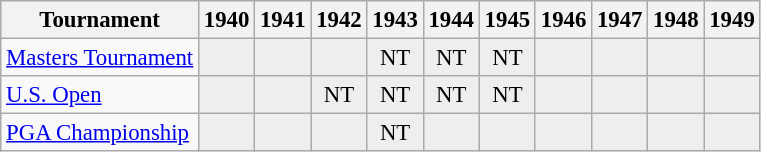<table class="wikitable" style="font-size:95%;text-align:center;">
<tr>
<th>Tournament</th>
<th>1940</th>
<th>1941</th>
<th>1942</th>
<th>1943</th>
<th>1944</th>
<th>1945</th>
<th>1946</th>
<th>1947</th>
<th>1948</th>
<th>1949</th>
</tr>
<tr>
<td align=left><a href='#'>Masters Tournament</a></td>
<td style="background:#eeeeee;"></td>
<td style="background:#eeeeee;"></td>
<td style="background:#eeeeee;"></td>
<td style="background:#eeeeee;">NT</td>
<td style="background:#eeeeee;">NT</td>
<td style="background:#eeeeee;">NT</td>
<td style="background:#eeeeee;"></td>
<td style="background:#eeeeee;"></td>
<td style="background:#eeeeee;"></td>
<td style="background:#eeeeee;"></td>
</tr>
<tr>
<td align=left><a href='#'>U.S. Open</a></td>
<td style="background:#eeeeee;"></td>
<td style="background:#eeeeee;"></td>
<td style="background:#eeeeee;">NT</td>
<td style="background:#eeeeee;">NT</td>
<td style="background:#eeeeee;">NT</td>
<td style="background:#eeeeee;">NT</td>
<td style="background:#eeeeee;"></td>
<td style="background:#eeeeee;"></td>
<td style="background:#eeeeee;"></td>
<td style="background:#eeeeee;"></td>
</tr>
<tr>
<td align=left><a href='#'>PGA Championship</a></td>
<td style="background:#eeeeee;"></td>
<td style="background:#eeeeee;"></td>
<td style="background:#eeeeee;"></td>
<td style="background:#eeeeee;">NT</td>
<td style="background:#eeeeee;"></td>
<td style="background:#eeeeee;"></td>
<td style="background:#eeeeee;"></td>
<td style="background:#eeeeee;"></td>
<td style="background:#eeeeee;"></td>
<td style="background:#eeeeee;"></td>
</tr>
</table>
